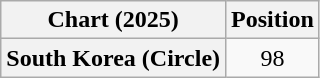<table class="wikitable plainrowheaders" style="text-align:center">
<tr>
<th scope="col">Chart (2025)</th>
<th scope="col">Position</th>
</tr>
<tr>
<th scope="row">South Korea (Circle)</th>
<td>98</td>
</tr>
</table>
